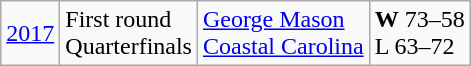<table class="wikitable">
<tr>
<td><a href='#'>2017</a></td>
<td>First round<br>Quarterfinals</td>
<td><a href='#'>George Mason</a><br> <a href='#'>Coastal Carolina</a></td>
<td><strong>W</strong> 73–58<br>L 63–72</td>
</tr>
</table>
